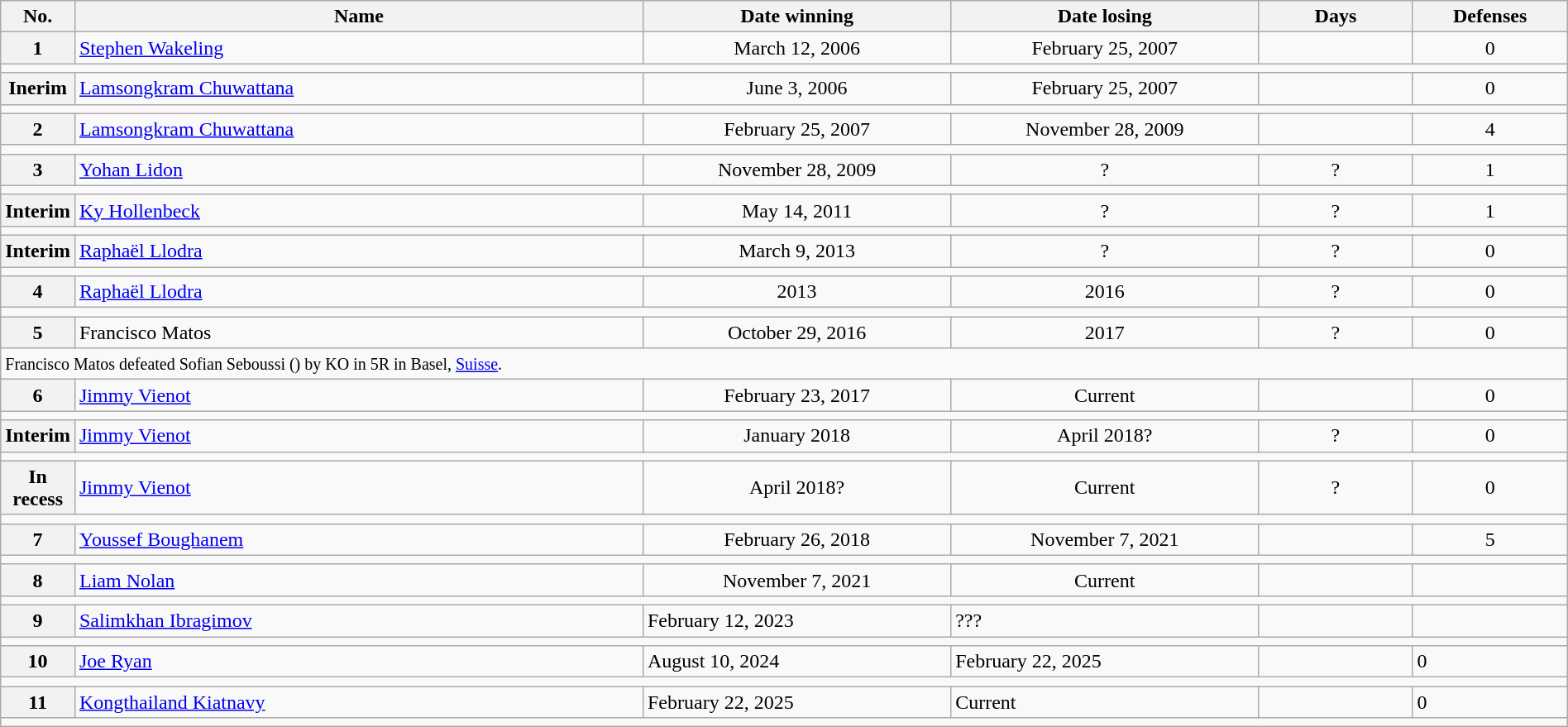<table class="wikitable" width=100%>
<tr>
<th style="width:1%;">No.</th>
<th style="width:37%;">Name</th>
<th style="width:20%;">Date winning</th>
<th style="width:20%;">Date losing</th>
<th data-sort-type="number" style="width:10%;">Days</th>
<th data-sort-type="number" style="width:10%;">Defenses</th>
</tr>
<tr align=center>
<th>1</th>
<td align=left> <a href='#'>Stephen Wakeling</a></td>
<td>March 12, 2006</td>
<td>February 25, 2007</td>
<td></td>
<td>0</td>
</tr>
<tr>
<td colspan="6"></td>
</tr>
<tr align=center>
<th>Inerim</th>
<td align=left> <a href='#'>Lamsongkram Chuwattana</a></td>
<td>June 3, 2006</td>
<td>February 25, 2007</td>
<td></td>
<td>0</td>
</tr>
<tr>
<td colspan="6"></td>
</tr>
<tr align=center>
<th>2</th>
<td align=left> <a href='#'>Lamsongkram Chuwattana</a></td>
<td>February 25, 2007</td>
<td>November 28, 2009</td>
<td></td>
<td>4</td>
</tr>
<tr>
<td colspan="6"></td>
</tr>
<tr align=center>
<th>3</th>
<td align=left> <a href='#'>Yohan Lidon</a></td>
<td>November 28, 2009</td>
<td>?</td>
<td>?</td>
<td>1</td>
</tr>
<tr>
<td colspan="6"></td>
</tr>
<tr align=center>
<th>Interim</th>
<td align=left> <a href='#'>Ky Hollenbeck</a></td>
<td>May 14, 2011</td>
<td>?</td>
<td>?</td>
<td>1</td>
</tr>
<tr>
<td colspan="6"></td>
</tr>
<tr align=center>
<th>Interim</th>
<td align=left> <a href='#'>Raphaël Llodra</a></td>
<td>March 9, 2013</td>
<td>?</td>
<td>?</td>
<td>0</td>
</tr>
<tr>
<td colspan="6"></td>
</tr>
<tr align=center>
<th>4</th>
<td align=left> <a href='#'>Raphaël Llodra</a></td>
<td>2013</td>
<td>2016</td>
<td>?</td>
<td>0</td>
</tr>
<tr>
<td colspan="6"></td>
</tr>
<tr align=center>
<th>5</th>
<td align=left> Francisco Matos</td>
<td>October 29, 2016</td>
<td>2017</td>
<td>?</td>
<td>0</td>
</tr>
<tr>
<td colspan="6"><small>Francisco Matos defeated Sofian Seboussi () by KO in 5R in Basel, <a href='#'>Suisse</a>.</small></td>
</tr>
<tr align=center>
<th>6</th>
<td align=left> <a href='#'>Jimmy Vienot</a></td>
<td>February 23, 2017</td>
<td>Current</td>
<td></td>
<td>0</td>
</tr>
<tr>
<td colspan="6"></td>
</tr>
<tr align=center>
<th>Interim</th>
<td align=left> <a href='#'>Jimmy Vienot</a></td>
<td>January 2018</td>
<td>April 2018?</td>
<td>?</td>
<td>0</td>
</tr>
<tr>
<td colspan="6"></td>
</tr>
<tr align=center>
<th>In recess</th>
<td align=left> <a href='#'>Jimmy Vienot</a></td>
<td>April 2018?</td>
<td>Current</td>
<td>?</td>
<td>0</td>
</tr>
<tr>
<td colspan="6"></td>
</tr>
<tr align=center>
<th>7</th>
<td align=left> <a href='#'>Youssef Boughanem</a></td>
<td>February 26, 2018</td>
<td>November 7, 2021</td>
<td></td>
<td>5</td>
</tr>
<tr>
<td colspan="6"></td>
</tr>
<tr align=center>
<th>8</th>
<td align=left> <a href='#'>Liam Nolan</a></td>
<td>November 7, 2021</td>
<td>Current</td>
<td></td>
<td></td>
</tr>
<tr>
<td colspan="6"></td>
</tr>
<tr>
<th>9</th>
<td align=left> <a href='#'>Salimkhan Ibragimov</a></td>
<td>February 12, 2023</td>
<td>???</td>
<td></td>
<td></td>
</tr>
<tr>
<td colspan="6"></td>
</tr>
<tr>
<th>10</th>
<td> <a href='#'>Joe Ryan</a></td>
<td>August 10, 2024</td>
<td>February 22, 2025</td>
<td></td>
<td>0</td>
</tr>
<tr>
<td colspan="6"></td>
</tr>
<tr>
<th>11</th>
<td> <a href='#'>Kongthailand Kiatnavy</a></td>
<td>February 22, 2025</td>
<td>Current</td>
<td></td>
<td>0</td>
</tr>
<tr>
<td colspan="6"></td>
</tr>
</table>
